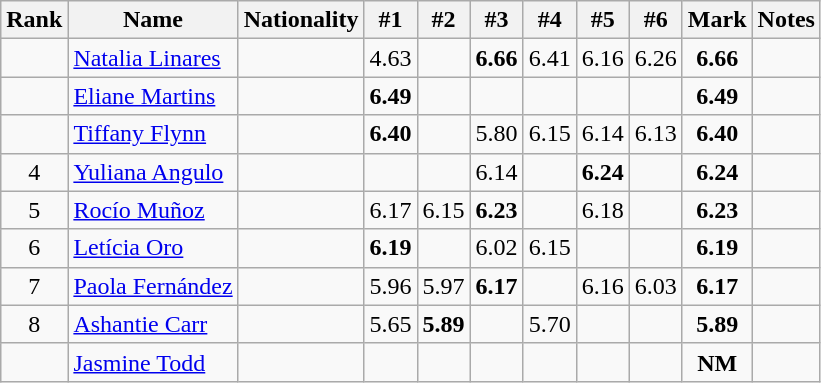<table class="wikitable sortable" style="text-align:center">
<tr>
<th>Rank</th>
<th>Name</th>
<th>Nationality</th>
<th>#1</th>
<th>#2</th>
<th>#3</th>
<th>#4</th>
<th>#5</th>
<th>#6</th>
<th>Mark</th>
<th>Notes</th>
</tr>
<tr>
<td></td>
<td align=left><a href='#'>Natalia Linares</a></td>
<td align=left></td>
<td>4.63</td>
<td></td>
<td><strong>6.66</strong></td>
<td>6.41</td>
<td>6.16</td>
<td>6.26</td>
<td><strong>6.66</strong></td>
<td></td>
</tr>
<tr>
<td></td>
<td align=left><a href='#'>Eliane Martins</a></td>
<td align=left></td>
<td><strong>6.49</strong></td>
<td></td>
<td></td>
<td></td>
<td></td>
<td></td>
<td><strong>6.49</strong></td>
<td></td>
</tr>
<tr>
<td></td>
<td align=left><a href='#'>Tiffany Flynn</a></td>
<td align=left></td>
<td><strong>6.40</strong></td>
<td></td>
<td>5.80</td>
<td>6.15</td>
<td>6.14</td>
<td>6.13</td>
<td><strong>6.40</strong></td>
<td></td>
</tr>
<tr>
<td>4</td>
<td align=left><a href='#'>Yuliana Angulo</a></td>
<td align=left></td>
<td></td>
<td></td>
<td>6.14</td>
<td></td>
<td><strong>6.24</strong></td>
<td></td>
<td><strong>6.24</strong></td>
<td></td>
</tr>
<tr>
<td>5</td>
<td align=left><a href='#'>Rocío Muñoz</a></td>
<td align=left></td>
<td>6.17</td>
<td>6.15</td>
<td><strong>6.23</strong></td>
<td></td>
<td>6.18</td>
<td></td>
<td><strong>6.23</strong></td>
<td></td>
</tr>
<tr>
<td>6</td>
<td align=left><a href='#'>Letícia Oro</a></td>
<td align=left></td>
<td><strong>6.19</strong></td>
<td></td>
<td>6.02</td>
<td>6.15</td>
<td></td>
<td></td>
<td><strong>6.19</strong></td>
<td></td>
</tr>
<tr>
<td>7</td>
<td align=left><a href='#'>Paola Fernández</a></td>
<td align=left></td>
<td>5.96</td>
<td>5.97</td>
<td><strong>6.17</strong></td>
<td></td>
<td>6.16</td>
<td>6.03</td>
<td><strong>6.17</strong></td>
<td></td>
</tr>
<tr>
<td>8</td>
<td align=left><a href='#'>Ashantie Carr</a></td>
<td align=left></td>
<td>5.65</td>
<td><strong>5.89</strong></td>
<td></td>
<td>5.70</td>
<td></td>
<td></td>
<td><strong>5.89</strong></td>
<td></td>
</tr>
<tr>
<td></td>
<td align=left><a href='#'>Jasmine Todd</a></td>
<td align=left></td>
<td></td>
<td></td>
<td></td>
<td></td>
<td></td>
<td></td>
<td><strong>NM</strong></td>
<td></td>
</tr>
</table>
